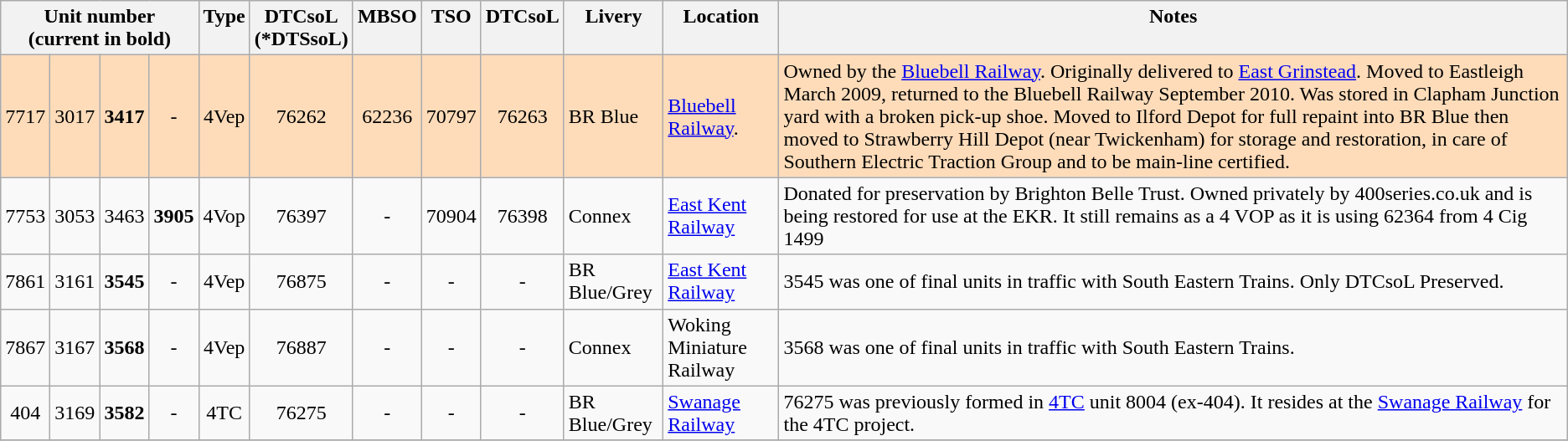<table class="wikitable">
<tr>
<th colspan=4>Unit number <br>(current in bold)</th>
<th valign="top">Type</th>
<th valign="top">DTCsoL <br>(*DTSsoL)</th>
<th valign="top">MBSO</th>
<th valign="top">TSO</th>
<th valign="top">DTCsoL</th>
<th valign="top" align=left>Livery</th>
<th valign="top" align=left>Location</th>
<th valign="top" align=left>Notes</th>
</tr>
<tr bgcolor=fedcba>
<td align=center>7717</td>
<td align=center>3017</td>
<td align=center><strong>3417</strong></td>
<td align=center>-</td>
<td align=center>4Vep</td>
<td align=center>76262</td>
<td align=center>62236</td>
<td align=center>70797</td>
<td align=center>76263</td>
<td>BR Blue</td>
<td><a href='#'>Bluebell Railway</a>.</td>
<td align=left>Owned by the <a href='#'>Bluebell Railway</a>. Originally delivered to <a href='#'>East Grinstead</a>. Moved to Eastleigh March 2009, returned to the Bluebell Railway September 2010.  Was stored in Clapham Junction yard with a broken pick-up shoe. Moved to Ilford Depot for full repaint into BR Blue then moved to Strawberry Hill Depot (near Twickenham) for storage and restoration, in care of Southern Electric Traction Group  and to be main-line certified.</td>
</tr>
<tr>
<td align=center>7753</td>
<td align=center>3053</td>
<td align=center>3463</td>
<td align=center><strong>3905</strong></td>
<td align=center>4Vop</td>
<td align=center>76397</td>
<td align=center>-</td>
<td align=center>70904</td>
<td align=center>76398</td>
<td>Connex</td>
<td><a href='#'>East Kent Railway</a></td>
<td align=left>Donated for preservation by Brighton Belle Trust. Owned privately by 400series.co.uk and is being restored for use at the EKR. It still remains as a 4 VOP as it is using 62364 from 4 Cig 1499</td>
</tr>
<tr>
<td align=center>7861</td>
<td align=center>3161</td>
<td align=center><strong>3545</strong></td>
<td align=center>-</td>
<td align=center>4Vep</td>
<td align=center>76875</td>
<td align=center>-</td>
<td align=center>-</td>
<td align=center>-</td>
<td>BR Blue/Grey</td>
<td><a href='#'>East Kent Railway</a></td>
<td align=left>3545 was one of final units in traffic with South Eastern Trains. Only DTCsoL Preserved.</td>
</tr>
<tr>
<td align=center>7867</td>
<td align=center>3167</td>
<td align=center><strong>3568</strong></td>
<td align=center>-</td>
<td align=center>4Vep</td>
<td align=center>76887</td>
<td align=center>-</td>
<td align=center>-</td>
<td align=center>-</td>
<td>Connex</td>
<td>Woking Miniature Railway</td>
<td align=left>3568 was one of final units in traffic with South Eastern Trains.</td>
</tr>
<tr>
<td align=center>404</td>
<td align=center>3169</td>
<td align=center><strong>3582</strong></td>
<td align=center>-</td>
<td align=center>4TC</td>
<td align=center>76275</td>
<td align=center>-</td>
<td align=center>-</td>
<td align=center>-</td>
<td>BR Blue/Grey</td>
<td><a href='#'>Swanage Railway</a></td>
<td align=left>76275 was previously formed in <a href='#'>4TC</a> unit 8004 (ex-404). It resides at the <a href='#'>Swanage Railway</a> for the 4TC project.</td>
</tr>
<tr>
</tr>
</table>
